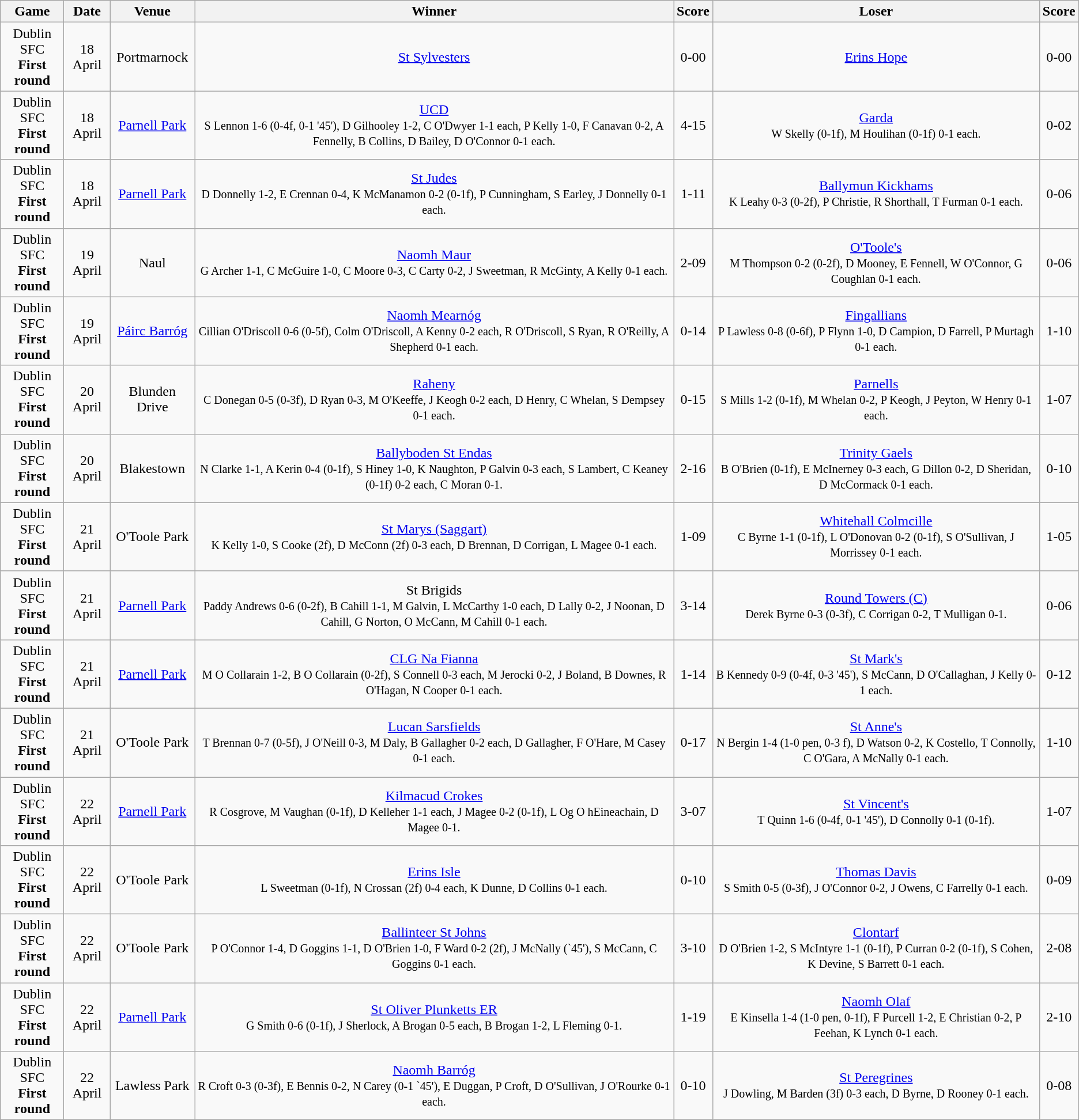<table class="wikitable">
<tr>
<th>Game</th>
<th>Date</th>
<th>Venue</th>
<th>Winner</th>
<th>Score</th>
<th>Loser</th>
<th>Score</th>
</tr>
<tr align="center">
<td>Dublin SFC<br><strong>First round</strong></td>
<td>18 April</td>
<td>Portmarnock</td>
<td><a href='#'>St Sylvesters</a></td>
<td>0-00</td>
<td><a href='#'>Erins Hope</a></td>
<td>0-00</td>
</tr>
<tr align="center">
<td>Dublin SFC<br><strong>First round</strong></td>
<td>18 April</td>
<td><a href='#'>Parnell Park</a></td>
<td><a href='#'>UCD</a><br><small>S Lennon 1-6 (0-4f, 0-1 '45'), D Gilhooley 1-2, C O'Dwyer 1-1 each, P Kelly 1-0, F Canavan 0-2, A Fennelly, B Collins, D Bailey, D O'Connor 0-1 each.</small></td>
<td>4-15</td>
<td><a href='#'>Garda</a><br><small>W Skelly (0-1f), M Houlihan (0-1f) 0-1 each.</small></td>
<td>0-02</td>
</tr>
<tr align="center">
<td>Dublin SFC<br><strong>First round</strong></td>
<td>18 April</td>
<td><a href='#'>Parnell Park</a></td>
<td><a href='#'>St Judes</a><br><small>D Donnelly 1-2, E Crennan 0-4, K McManamon 0-2 (0-1f), P Cunningham, S Earley, J Donnelly 0-1 each.</small></td>
<td>1-11</td>
<td><a href='#'>Ballymun Kickhams</a><br><small>K Leahy 0-3 (0-2f), P Christie, R Shorthall, T Furman 0-1 each.</small></td>
<td>0-06</td>
</tr>
<tr align="center">
<td>Dublin SFC<br><strong>First round</strong></td>
<td>19 April</td>
<td>Naul</td>
<td><a href='#'>Naomh Maur</a><br><small>G Archer 1-1, C McGuire 1-0, C Moore 0-3, C Carty 0-2, J Sweetman, R McGinty, A Kelly 0-1 each.</small></td>
<td>2-09</td>
<td><a href='#'>O'Toole's</a><br><small>M Thompson 0-2 (0-2f), D Mooney, E Fennell, W O'Connor, G  Coughlan 0-1 each.</small></td>
<td>0-06</td>
</tr>
<tr align="center">
<td>Dublin SFC<br><strong>First round</strong></td>
<td>19 April</td>
<td><a href='#'>Páirc Barróg</a></td>
<td><a href='#'>Naomh Mearnóg</a><br><small>Cillian O'Driscoll 0-6 (0-5f), Colm O'Driscoll, A Kenny 0-2 each, R O'Driscoll, S Ryan, R O'Reilly, A Shepherd 0-1 each.</small></td>
<td>0-14</td>
<td><a href='#'>Fingallians</a><br><small>P Lawless 0-8 (0-6f), P Flynn 1-0, D Campion, D Farrell, P Murtagh 0-1 each.</small></td>
<td>1-10</td>
</tr>
<tr align="center">
<td>Dublin SFC<br><strong>First round</strong></td>
<td>20 April</td>
<td>Blunden Drive</td>
<td><a href='#'>Raheny</a><br><small>C Donegan 0-5 (0-3f), D Ryan 0-3, M O'Keeffe, J Keogh 0-2 each, D Henry, C Whelan, S Dempsey 0-1 each.</small></td>
<td>0-15</td>
<td><a href='#'>Parnells</a><br><small>S Mills 1-2 (0-1f), M Whelan 0-2, P Keogh, J Peyton, W Henry 0-1 each.</small></td>
<td>1-07</td>
</tr>
<tr align="center">
<td>Dublin SFC<br><strong>First round</strong></td>
<td>20 April</td>
<td>Blakestown</td>
<td><a href='#'>Ballyboden St Endas</a><br><small>N Clarke 1-1, A Kerin 0-4 (0-1f), S Hiney 1-0, K Naughton, P Galvin 0-3 each, S Lambert, C Keaney (0-1f) 0-2 each, C Moran 0-1.</small></td>
<td>2-16</td>
<td><a href='#'>Trinity Gaels</a><br><small>B O'Brien (0-1f), E McInerney 0-3 each, G Dillon 0-2, D Sheridan, D McCormack 0-1 each.</small></td>
<td>0-10</td>
</tr>
<tr align="center">
<td>Dublin SFC<br><strong>First round</strong></td>
<td>21 April</td>
<td>O'Toole Park</td>
<td><a href='#'>St Marys (Saggart)</a><br><small>K Kelly 1-0, S Cooke (2f), D McConn (2f) 0-3 each, D Brennan, D Corrigan, L Magee 0-1 each.</small></td>
<td>1-09</td>
<td><a href='#'>Whitehall Colmcille</a><br><small>C Byrne 1-1 (0-1f), L O'Donovan 0-2 (0-1f), S O'Sullivan, J Morrissey 0-1 each.</small></td>
<td>1-05</td>
</tr>
<tr align="center">
<td>Dublin SFC<br><strong>First round</strong></td>
<td>21 April</td>
<td><a href='#'>Parnell Park</a></td>
<td>St Brigids<br><small>Paddy Andrews 0-6 (0-2f), B Cahill 1-1, M Galvin, L McCarthy 1-0 each, D Lally 0-2, J Noonan, D Cahill, G Norton, O McCann, M Cahill 0-1 each.</small></td>
<td>3-14</td>
<td><a href='#'>Round Towers (C)</a><br><small>Derek Byrne 0-3 (0-3f), C Corrigan 0-2, T Mulligan 0-1.</small></td>
<td>0-06</td>
</tr>
<tr align="center">
<td>Dublin SFC<br><strong>First round</strong></td>
<td>21 April</td>
<td><a href='#'>Parnell Park</a></td>
<td><a href='#'>CLG Na Fianna</a><br><small>M O Collarain 1-2, B O Collarain (0-2f), S Connell 0-3 each, M Jerocki 0-2, J Boland, B Downes, R O'Hagan, N Cooper 0-1 each.</small></td>
<td>1-14</td>
<td><a href='#'>St Mark's</a><br><small>B Kennedy 0-9 (0-4f, 0-3 '45'), S McCann, D O'Callaghan, J Kelly 0-1 each.</small></td>
<td>0-12</td>
</tr>
<tr align="center">
<td>Dublin SFC<br><strong>First round</strong></td>
<td>21 April</td>
<td>O'Toole Park</td>
<td><a href='#'>Lucan Sarsfields</a><br><small>T Brennan 0-7 (0-5f), J O'Neill 0-3, M Daly, B Gallagher 0-2 each, D Gallagher, F O'Hare, M Casey 0-1 each.</small></td>
<td>0-17</td>
<td><a href='#'>St Anne's</a><br><small>N Bergin 1-4 (1-0 pen, 0-3 f), D Watson 0-2, K Costello, T Connolly, C O'Gara, A McNally 0-1 each.</small></td>
<td>1-10</td>
</tr>
<tr align="center">
<td>Dublin SFC<br><strong>First round</strong></td>
<td>22 April</td>
<td><a href='#'>Parnell Park</a></td>
<td><a href='#'>Kilmacud Crokes</a><br><small>R Cosgrove, M Vaughan (0-1f), D Kelleher 1-1 each, J Magee 0-2 (0-1f), L Og O hEineachain, D Magee 0-1.</small></td>
<td>3-07</td>
<td><a href='#'>St Vincent's</a><br><small>T Quinn 1-6 (0-4f, 0-1 '45'), D Connolly 0-1 (0-1f).</small></td>
<td>1-07</td>
</tr>
<tr align="center">
<td>Dublin SFC<br><strong>First round</strong></td>
<td>22 April</td>
<td>O'Toole Park</td>
<td><a href='#'>Erins Isle</a><br><small>L Sweetman (0-1f), N Crossan (2f) 0-4 each, K Dunne, D Collins 0-1 each.</small></td>
<td>0-10</td>
<td><a href='#'>Thomas Davis</a><br><small>S Smith 0-5 (0-3f), J O'Connor 0-2, J Owens, C Farrelly 0-1 each.</small></td>
<td>0-09</td>
</tr>
<tr align="center">
<td>Dublin SFC<br><strong>First round</strong></td>
<td>22 April</td>
<td>O'Toole Park</td>
<td><a href='#'>Ballinteer St Johns</a><br><small>P O'Connor 1-4, D Goggins 1-1, D O'Brien 1-0, F Ward 0-2 (2f), J McNally (`45'), S McCann, C Goggins 0-1 each.</small></td>
<td>3-10</td>
<td><a href='#'>Clontarf</a><br><small>D O'Brien 1-2, S McIntyre 1-1 (0-1f), P Curran 0-2 (0-1f), S Cohen, K Devine, S Barrett 0-1 each.</small></td>
<td>2-08</td>
</tr>
<tr align="center">
<td>Dublin SFC<br><strong>First round</strong></td>
<td>22 April</td>
<td><a href='#'>Parnell Park</a></td>
<td><a href='#'>St Oliver Plunketts ER</a><br><small>G Smith 0-6 (0-1f), J Sherlock, A Brogan 0-5 each, B Brogan 1-2, L Fleming 0-1.</small></td>
<td>1-19</td>
<td><a href='#'>Naomh Olaf</a><br><small>E Kinsella 1-4 (1-0 pen, 0-1f), F Purcell 1-2, E Christian 0-2, P Feehan, K Lynch 0-1 each.</small></td>
<td>2-10</td>
</tr>
<tr align="center">
<td>Dublin SFC<br><strong>First round</strong></td>
<td>22 April</td>
<td>Lawless Park</td>
<td><a href='#'>Naomh Barróg</a><br><small>R Croft 0-3 (0-3f), E Bennis 0-2, N Carey (0-1 `45'), E Duggan, P Croft, D O'Sullivan, J O'Rourke 0-1 each.</small></td>
<td>0-10</td>
<td><a href='#'>St Peregrines</a><br><small>J Dowling, M Barden (3f) 0-3 each, D Byrne, D Rooney 0-1 each.</small></td>
<td>0-08</td>
</tr>
</table>
